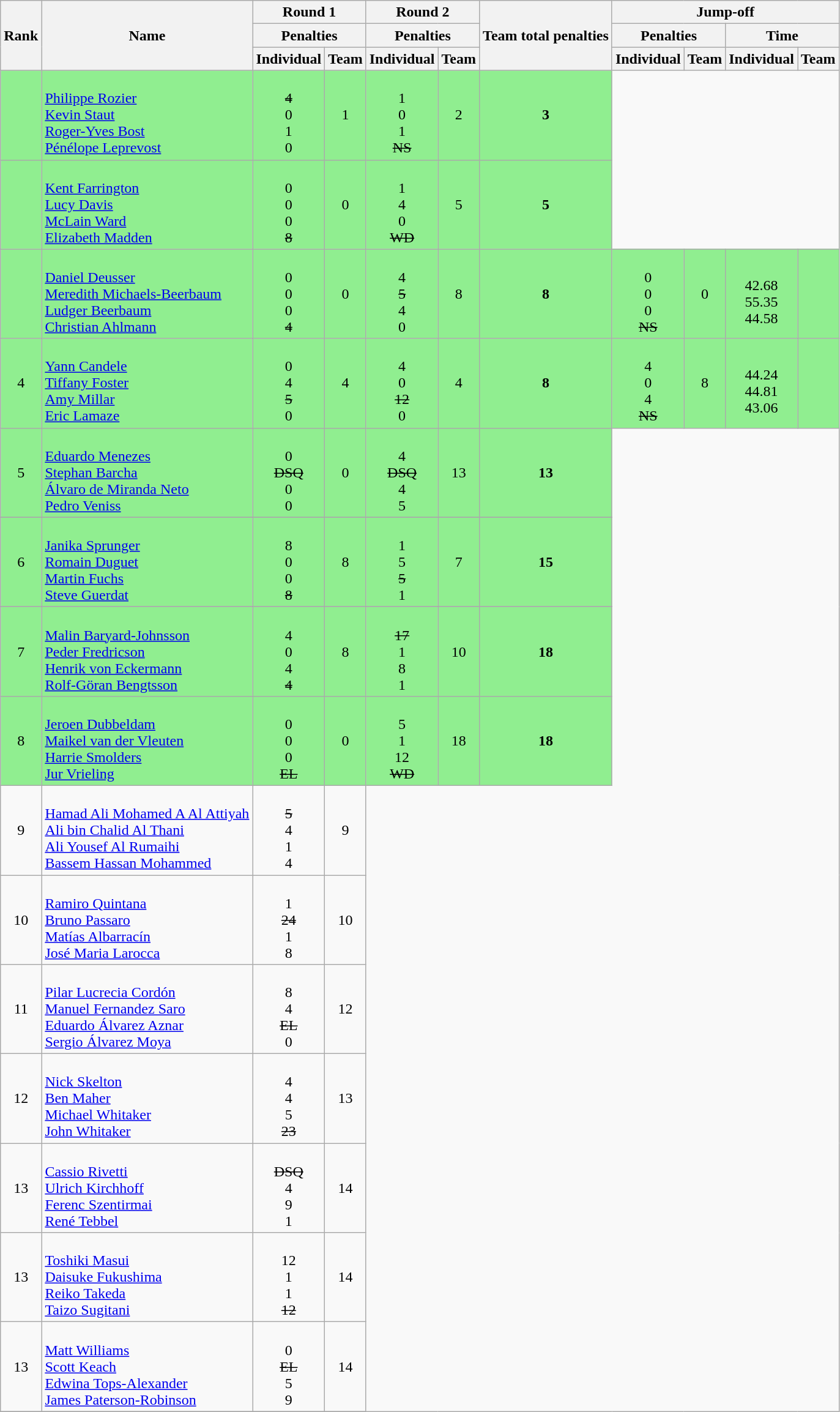<table class="wikitable" style="text-align:center;">
<tr>
<th rowspan="3">Rank</th>
<th rowspan="3">Name</th>
<th colspan="2">Round 1</th>
<th colspan="2">Round 2</th>
<th rowspan="3">Team total penalties</th>
<th colspan="4">Jump-off</th>
</tr>
<tr>
<th colspan="2">Penalties</th>
<th colspan="2">Penalties</th>
<th colspan="2">Penalties</th>
<th colspan="2">Time</th>
</tr>
<tr>
<th>Individual</th>
<th>Team</th>
<th>Individual</th>
<th>Team</th>
<th>Individual</th>
<th>Team</th>
<th>Individual</th>
<th>Team</th>
</tr>
<tr bgcolor=lightgreen>
<td></td>
<td align="left"> <br> <a href='#'>Philippe Rozier</a> <br> <a href='#'>Kevin Staut</a> <br> <a href='#'>Roger-Yves Bost</a> <br> <a href='#'>Pénélope Leprevost</a></td>
<td><br><s>4</s><br>0<br>1<br>0<br></td>
<td>1</td>
<td><br>1<br>0<br>1<br><s>NS</s><br></td>
<td>2</td>
<td><strong>3</strong></td>
</tr>
<tr bgcolor=lightgreen>
<td></td>
<td align="left"> <br> <a href='#'>Kent Farrington</a> <br> <a href='#'>Lucy Davis</a> <br> <a href='#'>McLain Ward</a> <br> <a href='#'>Elizabeth Madden</a></td>
<td><br>0<br>0<br>0<br><s>8</s><br></td>
<td>0</td>
<td><br>1<br>4<br>0<br><s>WD</s><br></td>
<td>5</td>
<td><strong>5</strong></td>
</tr>
<tr bgcolor=lightgreen>
<td></td>
<td align="left"> <br> <a href='#'>Daniel Deusser</a><br><a href='#'>Meredith Michaels-Beerbaum</a><br><a href='#'>Ludger Beerbaum</a><br><a href='#'>Christian Ahlmann</a></td>
<td><br>0<br>0<br>0<br><s>4</s><br></td>
<td>0</td>
<td><br>4<br><s>5</s><br>4<br>0<br></td>
<td>8</td>
<td><strong>8</strong></td>
<td><br>0<br>0<br>0<br><s>NS</s><br></td>
<td>0</td>
<td><br>42.68<br>55.35<br>44.58<br></td>
<td></td>
</tr>
<tr bgcolor=lightgreen>
<td>4</td>
<td align="left"> <br> <a href='#'>Yann Candele</a><br><a href='#'>Tiffany Foster</a><br><a href='#'>Amy Millar</a><br><a href='#'>Eric Lamaze</a></td>
<td><br>0<br>4<br><s>5</s><br>0<br></td>
<td>4</td>
<td><br>4<br>0<br><s>12</s><br>0<br></td>
<td>4</td>
<td><strong>8</strong></td>
<td><br>4<br>0<br>4<br><s>NS</s><br></td>
<td>8</td>
<td><br>44.24<br>44.81<br>43.06<br></td>
<td></td>
</tr>
<tr bgcolor=lightgreen>
<td>5</td>
<td align="left"> <br> <a href='#'>Eduardo Menezes</a><br><a href='#'>Stephan Barcha</a><br><a href='#'>Álvaro de Miranda Neto</a><br><a href='#'>Pedro Veniss</a></td>
<td><br>0<br><s>DSQ</s><br>0<br>0<br></td>
<td>0</td>
<td><br>4<br><s>DSQ</s><br>4<br>5<br></td>
<td>13</td>
<td><strong>13</strong></td>
</tr>
<tr>
</tr>
<tr bgcolor=lightgreen>
<td>6</td>
<td align="left"> <br> <a href='#'>Janika Sprunger</a><br><a href='#'>Romain Duguet</a><br><a href='#'>Martin Fuchs</a><br><a href='#'>Steve Guerdat</a></td>
<td><br>8<br>0<br>0<br><s>8</s><br></td>
<td>8</td>
<td><br>1<br>5<br><s>5</s><br>1<br></td>
<td>7</td>
<td><strong>15</strong></td>
</tr>
<tr>
</tr>
<tr bgcolor=lightgreen>
<td>7</td>
<td align="left"> <br> <a href='#'>Malin Baryard-Johnsson</a><br><a href='#'>Peder Fredricson</a><br><a href='#'>Henrik von Eckermann</a><br><a href='#'>Rolf-Göran Bengtsson</a></td>
<td><br>4<br>0<br>4<br><s>4</s><br></td>
<td>8</td>
<td><br><s>17</s><br>1<br>8<br>1<br></td>
<td>10</td>
<td><strong>18</strong></td>
</tr>
<tr bgcolor=lightgreen>
<td>8</td>
<td align="left"> <br> <a href='#'>Jeroen Dubbeldam</a><br><a href='#'>Maikel van der Vleuten</a><br><a href='#'>Harrie Smolders</a><br><a href='#'>Jur Vrieling</a></td>
<td><br>0<br>0<br>0<br><s>EL</s><br></td>
<td>0</td>
<td><br>5<br>1<br>12<br><s>WD</s><br></td>
<td>18</td>
<td><strong>18</strong></td>
</tr>
<tr>
<td>9</td>
<td align="left"> <br> <a href='#'>Hamad Ali Mohamed A Al Attiyah</a><br><a href='#'>Ali bin Chalid Al Thani</a><br><a href='#'>Ali Yousef Al Rumaihi</a><br><a href='#'>Bassem Hassan Mohammed</a></td>
<td><br><s>5</s><br>4<br>1<br>4<br></td>
<td>9</td>
</tr>
<tr>
<td>10</td>
<td align="left"> <br> <a href='#'>Ramiro Quintana</a><br><a href='#'>Bruno Passaro</a><br><a href='#'>Matías Albarracín</a><br><a href='#'>José Maria Larocca</a></td>
<td><br>1<br><s>24</s><br>1<br>8<br></td>
<td>10</td>
</tr>
<tr>
<td>11</td>
<td align="left"> <br> <a href='#'>Pilar Lucrecia Cordón</a><br><a href='#'>Manuel Fernandez Saro</a><br><a href='#'>Eduardo Álvarez Aznar</a><br><a href='#'>Sergio Álvarez Moya</a></td>
<td><br>8<br>4<br><s>EL</s><br>0<br></td>
<td>12</td>
</tr>
<tr>
<td>12</td>
<td align="left"> <br> <a href='#'>Nick Skelton</a><br><a href='#'>Ben Maher</a><br><a href='#'>Michael Whitaker</a><br><a href='#'>John Whitaker</a></td>
<td><br>4<br>4<br>5<br><s>23</s><br></td>
<td>13</td>
</tr>
<tr>
<td>13</td>
<td align="left"> <br> <a href='#'>Cassio Rivetti</a><br><a href='#'>Ulrich Kirchhoff</a><br><a href='#'>Ferenc Szentirmai</a><br><a href='#'>René Tebbel</a></td>
<td><br><s>DSQ</s><br>4<br>9<br>1<br></td>
<td>14</td>
</tr>
<tr>
<td>13</td>
<td align="left"> <br> <a href='#'>Toshiki Masui</a><br><a href='#'>Daisuke Fukushima</a><br><a href='#'>Reiko Takeda</a><br><a href='#'>Taizo Sugitani</a></td>
<td><br>12<br>1<br>1<br><s>12</s><br></td>
<td>14</td>
</tr>
<tr>
<td>13</td>
<td align="left"> <br> <a href='#'>Matt Williams</a><br><a href='#'>Scott Keach</a><br><a href='#'>Edwina Tops-Alexander</a><br><a href='#'>James Paterson-Robinson</a></td>
<td><br>0<br><s>EL</s><br>5<br>9<br></td>
<td>14</td>
</tr>
<tr>
</tr>
</table>
